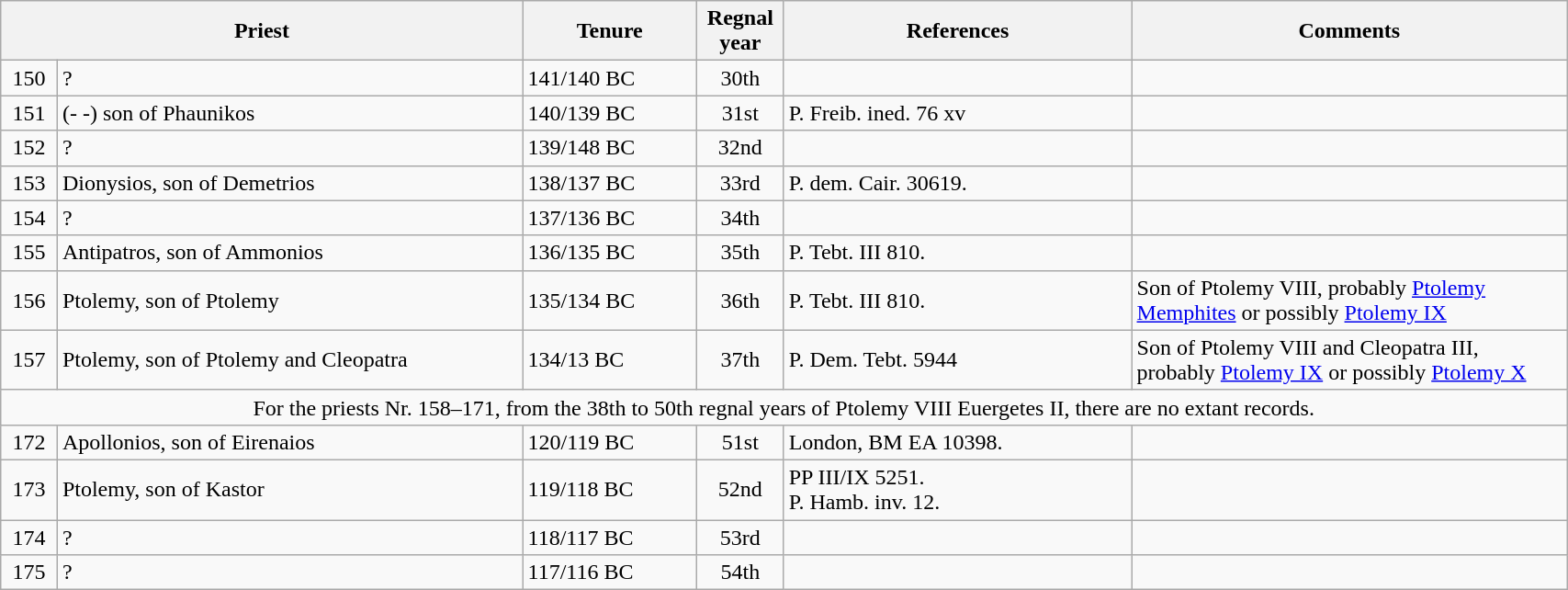<table class="wikitable" style="width:90%;">
<tr style="background-color:#f9f9f9;">
<th bgcolor="#FFDEAD" style="width:30%;" colspan="2"><strong>Priest</strong></th>
<th bgcolor="#FFDEAD" style="width:10%;">Tenure</th>
<th bgcolor="#FFDEAD" style="width:5%;">Regnal year</th>
<th bgcolor="#FFDEAD" style="width:20%;">References</th>
<th bgcolor="#FFDEAD" style="width:25%;">Comments</th>
</tr>
<tr>
<td align="center">150</td>
<td>?</td>
<td>141/140 BC</td>
<td align="center">30th</td>
<td></td>
<td></td>
</tr>
<tr>
<td align="center">151</td>
<td>(- -) son of Phaunikos</td>
<td>140/139 BC</td>
<td align="center">31st</td>
<td>P. Freib. ined. 76 xv</td>
<td></td>
</tr>
<tr>
<td align="center">152</td>
<td>?</td>
<td>139/148 BC</td>
<td align="center">32nd</td>
<td></td>
<td></td>
</tr>
<tr>
<td align="center">153</td>
<td>Dionysios, son of Demetrios</td>
<td>138/137 BC</td>
<td align="center">33rd</td>
<td>P. dem. Cair. 30619.</td>
<td></td>
</tr>
<tr>
<td align="center">154</td>
<td>?</td>
<td>137/136 BC</td>
<td align="center">34th</td>
<td></td>
<td></td>
</tr>
<tr>
<td align="center">155</td>
<td>Antipatros, son of Ammonios</td>
<td>136/135 BC</td>
<td align="center">35th</td>
<td>P. Tebt. III 810.</td>
<td></td>
</tr>
<tr>
<td align="center">156</td>
<td>Ptolemy, son of Ptolemy</td>
<td>135/134 BC</td>
<td align="center">36th</td>
<td>P. Tebt. III 810.</td>
<td>Son of Ptolemy VIII, probably <a href='#'>Ptolemy Memphites</a> or possibly <a href='#'>Ptolemy IX</a></td>
</tr>
<tr>
<td align="center">157</td>
<td>Ptolemy, son of Ptolemy and Cleopatra</td>
<td>134/13 BC</td>
<td align="center">37th</td>
<td>P. Dem. Tebt. 5944</td>
<td>Son of Ptolemy VIII and Cleopatra III, probably <a href='#'>Ptolemy IX</a> or possibly <a href='#'>Ptolemy X</a></td>
</tr>
<tr>
<td align="center" colspan="6">For the priests Nr. 158–171, from the 38th to 50th regnal years of Ptolemy VIII Euergetes II, there are no extant records.</td>
</tr>
<tr>
<td align="center">172</td>
<td>Apollonios, son of Eirenaios</td>
<td>120/119 BC</td>
<td align="center">51st</td>
<td>London, BM EA 10398.</td>
<td></td>
</tr>
<tr>
<td align="center">173</td>
<td>Ptolemy, son of Kastor</td>
<td>119/118 BC</td>
<td align="center">52nd</td>
<td>PP III/IX 5251.<br>P. Hamb. inv. 12.</td>
<td></td>
</tr>
<tr>
<td align="center">174</td>
<td>?</td>
<td>118/117 BC</td>
<td align="center">53rd</td>
<td></td>
<td></td>
</tr>
<tr>
<td align="center">175</td>
<td>?</td>
<td>117/116 BC</td>
<td align="center">54th</td>
<td></td>
<td></td>
</tr>
</table>
